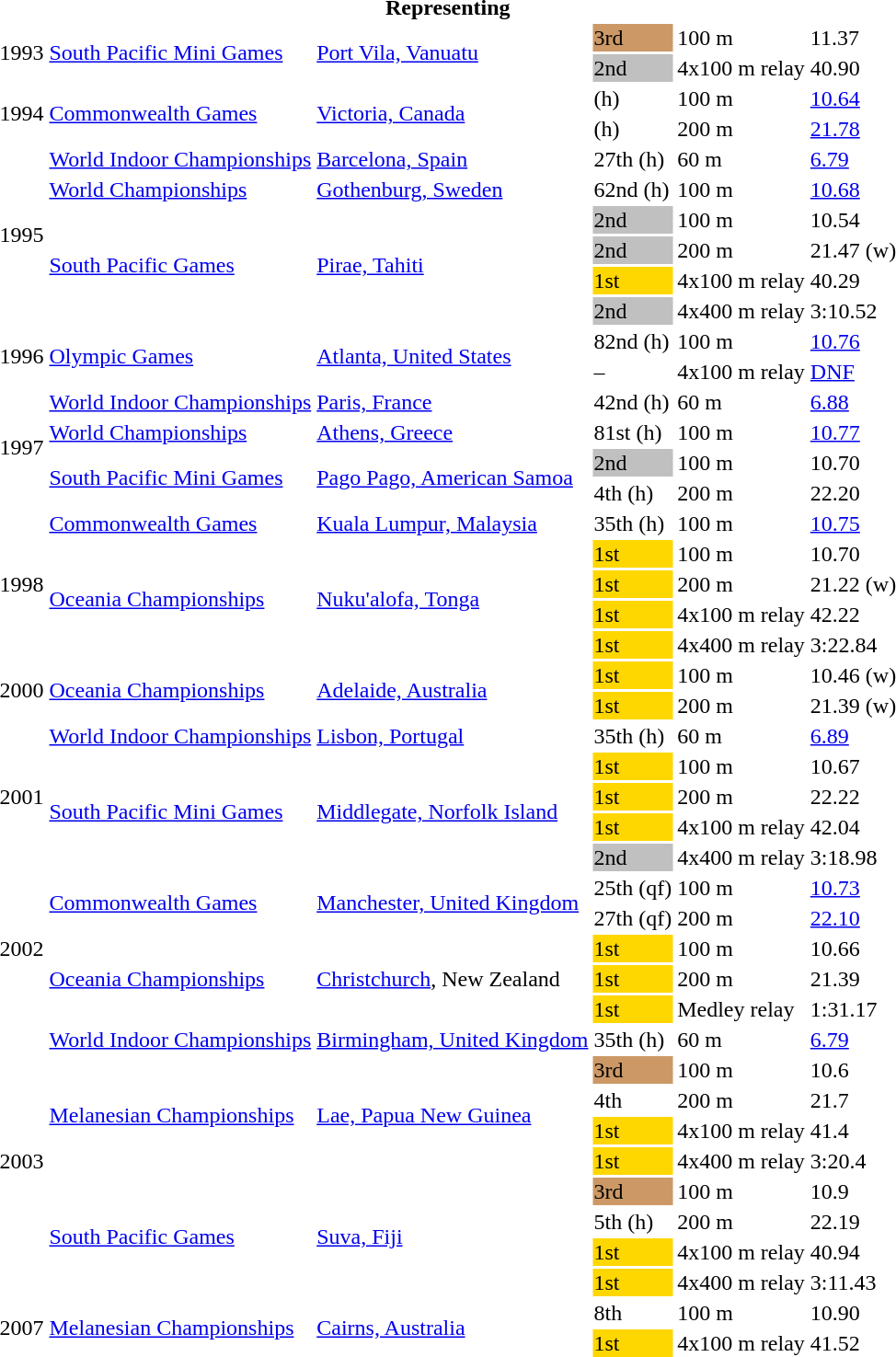<table>
<tr>
<th colspan="6">Representing </th>
</tr>
<tr>
<td rowspan=2>1993</td>
<td rowspan=2><a href='#'>South Pacific Mini Games</a></td>
<td rowspan=2><a href='#'>Port Vila, Vanuatu</a></td>
<td bgcolor=cc9966>3rd</td>
<td>100 m</td>
<td>11.37</td>
</tr>
<tr>
<td bgcolor=silver>2nd</td>
<td>4x100 m relay</td>
<td>40.90</td>
</tr>
<tr>
<td rowspan=2>1994</td>
<td rowspan=2><a href='#'>Commonwealth Games</a></td>
<td rowspan=2><a href='#'>Victoria, Canada</a></td>
<td>(h)</td>
<td>100 m</td>
<td><a href='#'>10.64</a></td>
</tr>
<tr>
<td>(h)</td>
<td>200 m</td>
<td><a href='#'>21.78</a></td>
</tr>
<tr>
<td rowspan=6>1995</td>
<td><a href='#'>World Indoor Championships</a></td>
<td><a href='#'>Barcelona, Spain</a></td>
<td>27th (h)</td>
<td>60 m</td>
<td><a href='#'>6.79</a></td>
</tr>
<tr>
<td><a href='#'>World Championships</a></td>
<td><a href='#'>Gothenburg, Sweden</a></td>
<td>62nd (h)</td>
<td>100 m</td>
<td><a href='#'>10.68</a></td>
</tr>
<tr>
<td rowspan=4><a href='#'>South Pacific Games</a></td>
<td rowspan=4><a href='#'>Pirae, Tahiti</a></td>
<td bgcolor=silver>2nd</td>
<td>100 m</td>
<td>10.54</td>
</tr>
<tr>
<td bgcolor=silver>2nd</td>
<td>200 m</td>
<td>21.47 (w)</td>
</tr>
<tr>
<td bgcolor=gold>1st</td>
<td>4x100 m relay</td>
<td>40.29</td>
</tr>
<tr>
<td bgcolor=silver>2nd</td>
<td>4x400 m relay</td>
<td>3:10.52</td>
</tr>
<tr>
<td rowspan=2>1996</td>
<td rowspan=2><a href='#'>Olympic Games</a></td>
<td rowspan=2><a href='#'>Atlanta, United States</a></td>
<td>82nd (h)</td>
<td>100 m</td>
<td><a href='#'>10.76</a></td>
</tr>
<tr>
<td>–</td>
<td>4x100 m relay</td>
<td><a href='#'>DNF</a></td>
</tr>
<tr>
<td rowspan=4>1997</td>
<td><a href='#'>World Indoor Championships</a></td>
<td><a href='#'>Paris, France</a></td>
<td>42nd (h)</td>
<td>60 m</td>
<td><a href='#'>6.88</a></td>
</tr>
<tr>
<td><a href='#'>World Championships</a></td>
<td><a href='#'>Athens, Greece</a></td>
<td>81st (h)</td>
<td>100 m</td>
<td><a href='#'>10.77</a></td>
</tr>
<tr>
<td rowspan=2><a href='#'>South Pacific Mini Games</a></td>
<td rowspan=2><a href='#'>Pago Pago, American Samoa</a></td>
<td bgcolor=silver>2nd</td>
<td>100 m</td>
<td>10.70</td>
</tr>
<tr>
<td>4th (h)</td>
<td>200 m</td>
<td>22.20</td>
</tr>
<tr>
<td rowspan=5>1998</td>
<td><a href='#'>Commonwealth Games</a></td>
<td><a href='#'>Kuala Lumpur, Malaysia</a></td>
<td>35th (h)</td>
<td>100 m</td>
<td><a href='#'>10.75</a></td>
</tr>
<tr>
<td rowspan=4><a href='#'>Oceania Championships</a></td>
<td rowspan=4><a href='#'>Nuku'alofa, Tonga</a></td>
<td bgcolor=gold>1st</td>
<td>100 m</td>
<td>10.70</td>
</tr>
<tr>
<td bgcolor=gold>1st</td>
<td>200 m</td>
<td>21.22 (w)</td>
</tr>
<tr>
<td bgcolor=gold>1st</td>
<td>4x100 m relay</td>
<td>42.22</td>
</tr>
<tr>
<td bgcolor=gold>1st</td>
<td>4x400 m relay</td>
<td>3:22.84</td>
</tr>
<tr>
<td rowspan=2>2000</td>
<td rowspan=2><a href='#'>Oceania Championships</a></td>
<td rowspan=2><a href='#'>Adelaide, Australia</a></td>
<td bgcolor=gold>1st</td>
<td>100 m</td>
<td>10.46 (w)</td>
</tr>
<tr>
<td bgcolor=gold>1st</td>
<td>200 m</td>
<td>21.39 (w)</td>
</tr>
<tr>
<td rowspan=5>2001</td>
<td><a href='#'>World Indoor Championships</a></td>
<td><a href='#'>Lisbon, Portugal</a></td>
<td>35th (h)</td>
<td>60 m</td>
<td><a href='#'>6.89</a></td>
</tr>
<tr>
<td rowspan=4><a href='#'>South Pacific Mini Games</a></td>
<td rowspan=4><a href='#'>Middlegate, Norfolk Island</a></td>
<td bgcolor=gold>1st</td>
<td>100 m</td>
<td>10.67</td>
</tr>
<tr>
<td bgcolor=gold>1st</td>
<td>200 m</td>
<td>22.22</td>
</tr>
<tr>
<td bgcolor=gold>1st</td>
<td>4x100 m relay</td>
<td>42.04</td>
</tr>
<tr>
<td bgcolor=silver>2nd</td>
<td>4x400 m relay</td>
<td>3:18.98</td>
</tr>
<tr>
<td rowspan=5>2002</td>
<td rowspan=2><a href='#'>Commonwealth Games</a></td>
<td rowspan=2><a href='#'>Manchester, United Kingdom</a></td>
<td>25th (qf)</td>
<td>100 m</td>
<td><a href='#'>10.73</a></td>
</tr>
<tr>
<td>27th (qf)</td>
<td>200 m</td>
<td><a href='#'>22.10</a></td>
</tr>
<tr>
<td rowspan=3><a href='#'>Oceania Championships</a></td>
<td rowspan=3><a href='#'>Christchurch</a>, New Zealand</td>
<td bgcolor=gold>1st</td>
<td>100 m</td>
<td>10.66</td>
</tr>
<tr>
<td bgcolor=gold>1st</td>
<td>200 m</td>
<td>21.39</td>
</tr>
<tr>
<td bgcolor=gold>1st</td>
<td>Medley relay</td>
<td>1:31.17</td>
</tr>
<tr>
<td rowspan=9>2003</td>
<td><a href='#'>World Indoor Championships</a></td>
<td><a href='#'>Birmingham, United Kingdom</a></td>
<td>35th (h)</td>
<td>60 m</td>
<td><a href='#'>6.79</a></td>
</tr>
<tr>
<td rowspan=4><a href='#'>Melanesian Championships</a></td>
<td rowspan=4><a href='#'>Lae, Papua New Guinea</a></td>
<td bgcolor=cc9966>3rd</td>
<td>100 m</td>
<td>10.6</td>
</tr>
<tr>
<td>4th</td>
<td>200 m</td>
<td>21.7</td>
</tr>
<tr>
<td bgcolor=gold>1st</td>
<td>4x100 m relay</td>
<td>41.4</td>
</tr>
<tr>
<td bgcolor=gold>1st</td>
<td>4x400 m relay</td>
<td>3:20.4</td>
</tr>
<tr>
<td rowspan=4><a href='#'>South Pacific Games</a></td>
<td rowspan=4><a href='#'>Suva, Fiji</a></td>
<td bgcolor=cc9966>3rd</td>
<td>100 m</td>
<td>10.9</td>
</tr>
<tr>
<td>5th (h)</td>
<td>200 m</td>
<td>22.19</td>
</tr>
<tr>
<td bgcolor=gold>1st</td>
<td>4x100 m relay</td>
<td>40.94</td>
</tr>
<tr>
<td bgcolor=gold>1st</td>
<td>4x400 m relay</td>
<td>3:11.43</td>
</tr>
<tr>
<td rowspan=2>2007</td>
<td rowspan=2><a href='#'>Melanesian Championships</a></td>
<td rowspan=2><a href='#'>Cairns, Australia</a></td>
<td>8th</td>
<td>100 m</td>
<td>10.90</td>
</tr>
<tr>
<td bgcolor=gold>1st</td>
<td>4x100 m relay</td>
<td>41.52</td>
</tr>
</table>
